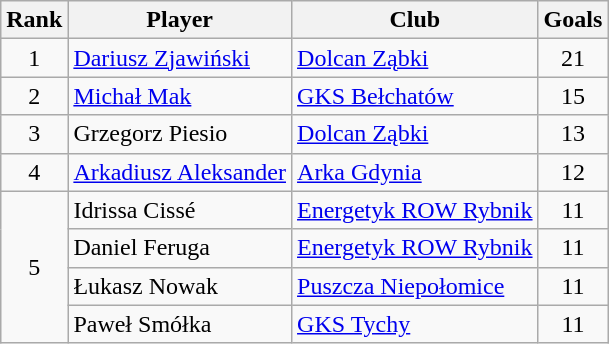<table class="wikitable" style="text-align:center">
<tr>
<th>Rank</th>
<th>Player</th>
<th>Club</th>
<th>Goals</th>
</tr>
<tr>
<td rowspan="1">1</td>
<td align="left"> <a href='#'>Dariusz Zjawiński</a></td>
<td align="left"><a href='#'>Dolcan Ząbki</a></td>
<td>21</td>
</tr>
<tr>
<td rowspan="1">2</td>
<td align="left"> <a href='#'>Michał Mak</a></td>
<td align="left"><a href='#'>GKS Bełchatów</a></td>
<td>15</td>
</tr>
<tr>
<td rowspan="1">3</td>
<td align="left"> Grzegorz Piesio</td>
<td align="left"><a href='#'>Dolcan Ząbki</a></td>
<td>13</td>
</tr>
<tr>
<td rowspan="1">4</td>
<td align="left"> <a href='#'>Arkadiusz Aleksander</a></td>
<td align="left"><a href='#'>Arka Gdynia</a></td>
<td>12</td>
</tr>
<tr>
<td rowspan="4">5</td>
<td align="left"> Idrissa Cissé</td>
<td align="left"><a href='#'>Energetyk ROW Rybnik</a></td>
<td>11</td>
</tr>
<tr>
<td align="left"> Daniel Feruga</td>
<td align="left"><a href='#'>Energetyk ROW Rybnik</a></td>
<td>11</td>
</tr>
<tr>
<td align="left"> Łukasz Nowak</td>
<td align="left"><a href='#'>Puszcza Niepołomice</a></td>
<td>11</td>
</tr>
<tr>
<td align="left"> Paweł Smółka</td>
<td align="left"><a href='#'>GKS Tychy</a></td>
<td>11</td>
</tr>
</table>
